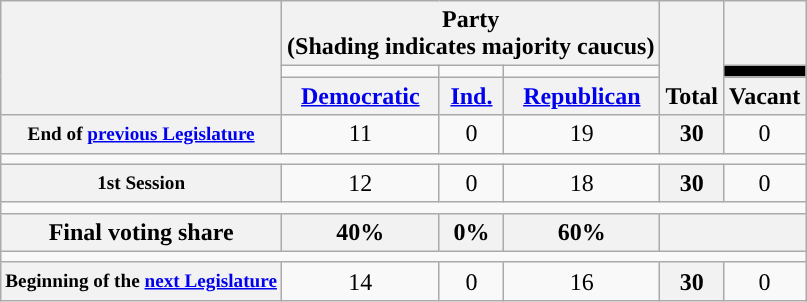<table class=wikitable style="text-align:center">
<tr style="vertical-align:bottom;">
<th rowspan=3></th>
<th colspan=3>Party <div>(Shading indicates majority caucus)</div></th>
<th rowspan=3>Total</th>
<th></th>
</tr>
<tr style="height:5px">
<td style="background-color:"></td>
<td style="background-color:"></td>
<td style="background-color:"></td>
<td style="background:black;"></td>
</tr>
<tr>
<th><a href='#'>Democratic</a></th>
<th><a href='#'>Ind.</a></th>
<th><a href='#'>Republican</a></th>
<th>Vacant</th>
</tr>
<tr>
<th style="font-size:80%;">End of <a href='#'>previous Legislature</a></th>
<td>11</td>
<td>0</td>
<td>19</td>
<th>30</th>
<td>0</td>
</tr>
<tr>
<td colspan=6></td>
</tr>
<tr>
<th style="font-size:80%;">1st Session</th>
<td>12</td>
<td>0</td>
<td>18</td>
<th>30</th>
<td>0</td>
</tr>
<tr>
<td colspan=6></td>
</tr>
<tr>
<th>Final voting share</th>
<th>40%</th>
<th>0%</th>
<th>60%</th>
<th colspan=2></th>
</tr>
<tr>
<td colspan=6></td>
</tr>
<tr>
<th style="font-size:80%;">Beginning of the <a href='#'>next Legislature</a></th>
<td>14</td>
<td>0</td>
<td>16</td>
<th>30</th>
<td>0</td>
</tr>
</table>
